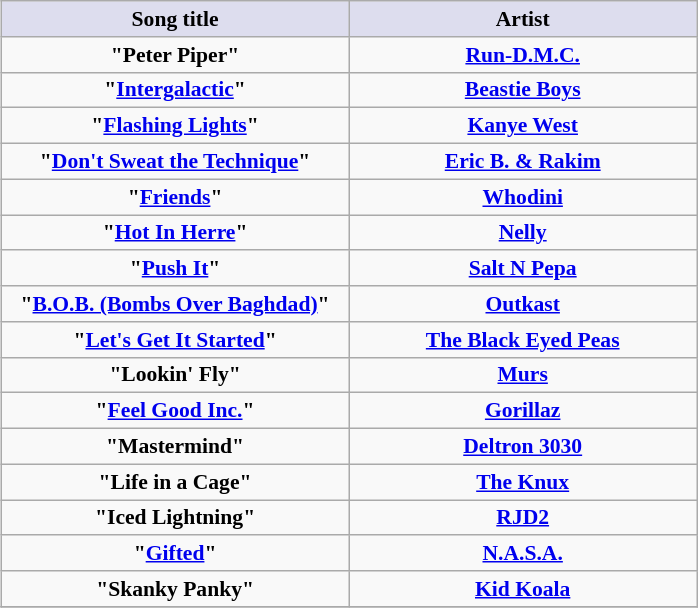<table class="wikitable sortable" style="font-size:90%; text-align:center; margin: 5px;">
<tr>
<th style="background:#ddddee;" width=225>Song title</th>
<th style="background:#ddddee;" width=225>Artist</th>
</tr>
<tr>
<td><strong>"Peter Piper"</strong></td>
<td><strong><a href='#'>Run-D.M.C.</a></strong></td>
</tr>
<tr>
<td><strong>"<a href='#'>Intergalactic</a>"</strong></td>
<td><strong><a href='#'>Beastie Boys</a></strong></td>
</tr>
<tr>
<td><strong>"<a href='#'>Flashing Lights</a>"</strong></td>
<td><strong><a href='#'>Kanye West</a></strong></td>
</tr>
<tr>
<td><strong>"<a href='#'>Don't Sweat the Technique</a>"</strong></td>
<td><strong><a href='#'>Eric B. & Rakim</a></strong></td>
</tr>
<tr>
<td><strong>"<a href='#'>Friends</a>"</strong></td>
<td><strong><a href='#'>Whodini</a></strong></td>
</tr>
<tr>
<td><strong>"<a href='#'>Hot In Herre</a>"</strong></td>
<td><strong><a href='#'>Nelly</a></strong></td>
</tr>
<tr>
<td><strong>"<a href='#'>Push It</a>"</strong></td>
<td><strong><a href='#'>Salt N Pepa</a></strong></td>
</tr>
<tr>
<td><strong>"<a href='#'>B.O.B. (Bombs Over Baghdad)</a>"</strong></td>
<td><strong><a href='#'>Outkast</a></strong></td>
</tr>
<tr>
<td><strong>"<a href='#'>Let's Get It Started</a>"</strong></td>
<td><strong><a href='#'>The Black Eyed Peas</a></strong></td>
</tr>
<tr>
<td><strong>"Lookin' Fly"</strong></td>
<td><strong><a href='#'>Murs</a></strong></td>
</tr>
<tr>
<td><strong>"<a href='#'>Feel Good Inc.</a>"</strong></td>
<td><strong><a href='#'>Gorillaz</a></strong></td>
</tr>
<tr>
<td><strong>"Mastermind"</strong></td>
<td><strong><a href='#'>Deltron 3030</a></strong></td>
</tr>
<tr>
<td><strong>"Life in a Cage"</strong></td>
<td><strong><a href='#'>The Knux</a></strong></td>
</tr>
<tr>
<td><strong>"Iced Lightning"</strong></td>
<td><strong><a href='#'>RJD2</a></strong></td>
</tr>
<tr>
<td><strong>"<a href='#'>Gifted</a>"</strong></td>
<td><strong><a href='#'>N.A.S.A.</a></strong></td>
</tr>
<tr>
<td><strong>"Skanky Panky"</strong></td>
<td><strong><a href='#'>Kid Koala</a></strong></td>
</tr>
<tr>
</tr>
</table>
